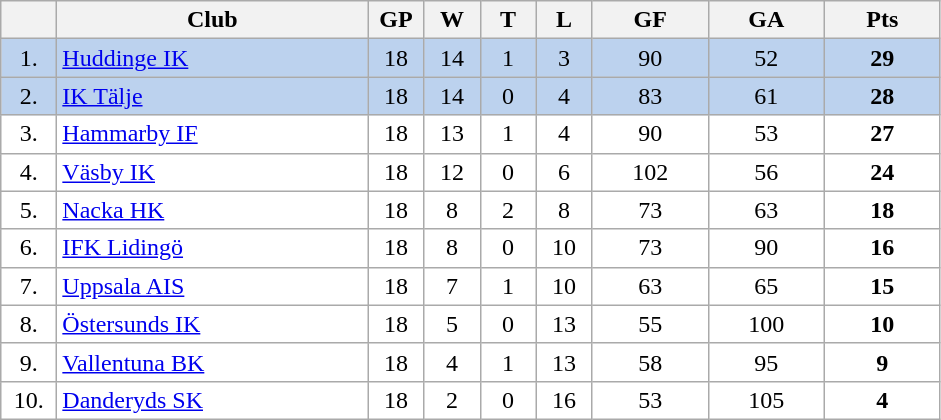<table class="wikitable">
<tr>
<th width="30"></th>
<th width="200">Club</th>
<th width="30">GP</th>
<th width="30">W</th>
<th width="30">T</th>
<th width="30">L</th>
<th width="70">GF</th>
<th width="70">GA</th>
<th width="70">Pts</th>
</tr>
<tr bgcolor="#BCD2EE" align="center">
<td>1.</td>
<td align="left"><a href='#'>Huddinge IK</a></td>
<td>18</td>
<td>14</td>
<td>1</td>
<td>3</td>
<td>90</td>
<td>52</td>
<td><strong>29</strong></td>
</tr>
<tr bgcolor="#BCD2EE" align="center">
<td>2.</td>
<td align="left"><a href='#'>IK Tälje</a></td>
<td>18</td>
<td>14</td>
<td>0</td>
<td>4</td>
<td>83</td>
<td>61</td>
<td><strong>28</strong></td>
</tr>
<tr bgcolor="#FFFFFF" align="center">
<td>3.</td>
<td align="left"><a href='#'>Hammarby IF</a></td>
<td>18</td>
<td>13</td>
<td>1</td>
<td>4</td>
<td>90</td>
<td>53</td>
<td><strong>27</strong></td>
</tr>
<tr bgcolor="#FFFFFF" align="center">
<td>4.</td>
<td align="left"><a href='#'>Väsby IK</a></td>
<td>18</td>
<td>12</td>
<td>0</td>
<td>6</td>
<td>102</td>
<td>56</td>
<td><strong>24</strong></td>
</tr>
<tr bgcolor="#FFFFFF" align="center">
<td>5.</td>
<td align="left"><a href='#'>Nacka HK</a></td>
<td>18</td>
<td>8</td>
<td>2</td>
<td>8</td>
<td>73</td>
<td>63</td>
<td><strong>18</strong></td>
</tr>
<tr bgcolor="#FFFFFF" align="center">
<td>6.</td>
<td align="left"><a href='#'>IFK Lidingö</a></td>
<td>18</td>
<td>8</td>
<td>0</td>
<td>10</td>
<td>73</td>
<td>90</td>
<td><strong>16</strong></td>
</tr>
<tr bgcolor="#FFFFFF" align="center">
<td>7.</td>
<td align="left"><a href='#'>Uppsala AIS</a></td>
<td>18</td>
<td>7</td>
<td>1</td>
<td>10</td>
<td>63</td>
<td>65</td>
<td><strong>15</strong></td>
</tr>
<tr bgcolor="#FFFFFF" align="center">
<td>8.</td>
<td align="left"><a href='#'>Östersunds IK</a></td>
<td>18</td>
<td>5</td>
<td>0</td>
<td>13</td>
<td>55</td>
<td>100</td>
<td><strong>10</strong></td>
</tr>
<tr bgcolor="#FFFFFF" align="center">
<td>9.</td>
<td align="left"><a href='#'>Vallentuna BK</a></td>
<td>18</td>
<td>4</td>
<td>1</td>
<td>13</td>
<td>58</td>
<td>95</td>
<td><strong>9</strong></td>
</tr>
<tr bgcolor="#FFFFFF" align="center">
<td>10.</td>
<td align="left"><a href='#'>Danderyds SK</a></td>
<td>18</td>
<td>2</td>
<td>0</td>
<td>16</td>
<td>53</td>
<td>105</td>
<td><strong>4</strong></td>
</tr>
</table>
